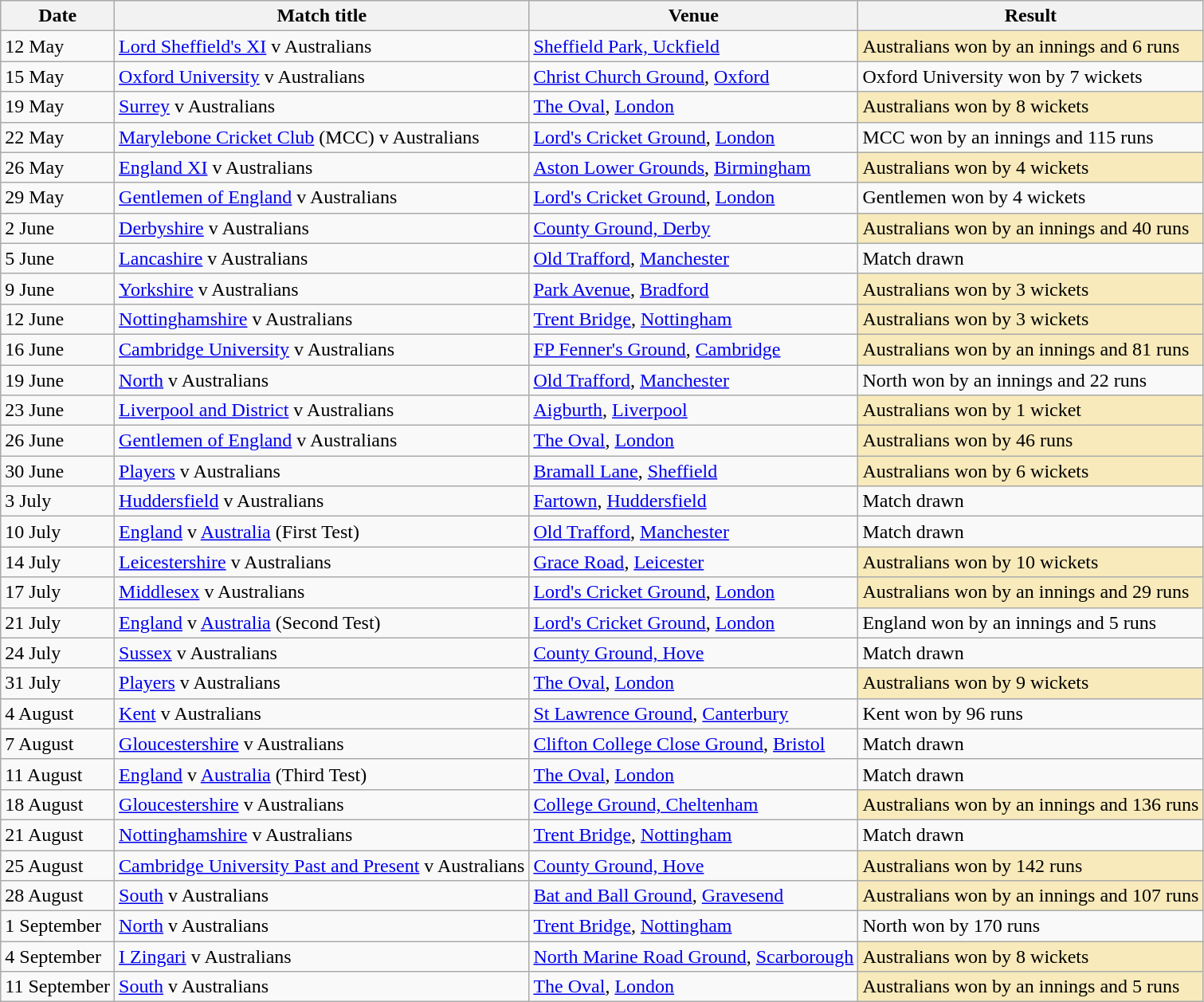<table class="wikitable">
<tr>
<th>Date</th>
<th>Match title</th>
<th>Venue</th>
<th>Result</th>
</tr>
<tr>
<td>12 May</td>
<td><a href='#'>Lord Sheffield's XI</a> v Australians</td>
<td><a href='#'>Sheffield Park, Uckfield</a></td>
<td style="background:#F8EABA">Australians won by an innings and 6 runs</td>
</tr>
<tr>
<td>15 May</td>
<td><a href='#'>Oxford University</a> v Australians</td>
<td><a href='#'>Christ Church Ground</a>, <a href='#'>Oxford</a></td>
<td>Oxford University won by 7 wickets</td>
</tr>
<tr>
<td>19 May</td>
<td><a href='#'>Surrey</a> v Australians</td>
<td><a href='#'>The Oval</a>, <a href='#'>London</a></td>
<td style="background:#F8EABA">Australians won by 8 wickets</td>
</tr>
<tr>
<td>22 May</td>
<td><a href='#'>Marylebone Cricket Club</a> (MCC) v Australians</td>
<td><a href='#'>Lord's Cricket Ground</a>, <a href='#'>London</a></td>
<td>MCC won by an innings and 115 runs</td>
</tr>
<tr>
<td>26 May</td>
<td><a href='#'>England XI</a> v Australians</td>
<td><a href='#'>Aston Lower Grounds</a>, <a href='#'>Birmingham</a></td>
<td style="background:#F8EABA">Australians won by 4 wickets</td>
</tr>
<tr>
<td>29 May</td>
<td><a href='#'>Gentlemen of England</a> v Australians</td>
<td><a href='#'>Lord's Cricket Ground</a>, <a href='#'>London</a></td>
<td>Gentlemen won by 4 wickets</td>
</tr>
<tr>
<td>2 June</td>
<td><a href='#'>Derbyshire</a> v Australians</td>
<td><a href='#'>County Ground, Derby</a></td>
<td style="background:#F8EABA">Australians won by an innings and 40 runs</td>
</tr>
<tr>
<td>5 June</td>
<td><a href='#'>Lancashire</a> v Australians</td>
<td><a href='#'>Old Trafford</a>, <a href='#'>Manchester</a></td>
<td>Match drawn</td>
</tr>
<tr>
<td>9 June</td>
<td><a href='#'>Yorkshire</a> v Australians</td>
<td><a href='#'>Park Avenue</a>, <a href='#'>Bradford</a></td>
<td style="background:#F8EABA">Australians won by 3 wickets</td>
</tr>
<tr>
<td>12 June</td>
<td><a href='#'>Nottinghamshire</a> v Australians</td>
<td><a href='#'>Trent Bridge</a>, <a href='#'>Nottingham</a></td>
<td style="background:#F8EABA">Australians won by 3 wickets</td>
</tr>
<tr>
<td>16 June</td>
<td><a href='#'>Cambridge University</a> v Australians</td>
<td><a href='#'>FP Fenner's Ground</a>, <a href='#'>Cambridge</a></td>
<td style="background:#F8EABA">Australians won by an innings and 81 runs</td>
</tr>
<tr>
<td>19 June</td>
<td><a href='#'>North</a> v Australians</td>
<td><a href='#'>Old Trafford</a>, <a href='#'>Manchester</a></td>
<td>North won by an innings and 22 runs</td>
</tr>
<tr>
<td>23 June</td>
<td><a href='#'>Liverpool and District</a> v Australians</td>
<td><a href='#'>Aigburth</a>, <a href='#'>Liverpool</a></td>
<td style="background:#F8EABA">Australians won by 1 wicket</td>
</tr>
<tr>
<td>26 June</td>
<td><a href='#'>Gentlemen of England</a> v Australians</td>
<td><a href='#'>The Oval</a>, <a href='#'>London</a></td>
<td style="background:#F8EABA">Australians won by 46 runs</td>
</tr>
<tr>
<td>30 June</td>
<td><a href='#'>Players</a> v Australians</td>
<td><a href='#'>Bramall Lane</a>, <a href='#'>Sheffield</a></td>
<td style="background:#F8EABA">Australians won by 6 wickets</td>
</tr>
<tr>
<td>3 July</td>
<td><a href='#'>Huddersfield</a> v Australians</td>
<td><a href='#'>Fartown</a>, <a href='#'>Huddersfield</a></td>
<td>Match drawn</td>
</tr>
<tr>
<td>10 July</td>
<td><a href='#'>England</a> v <a href='#'>Australia</a> (First Test)</td>
<td><a href='#'>Old Trafford</a>, <a href='#'>Manchester</a></td>
<td>Match drawn</td>
</tr>
<tr>
<td>14 July</td>
<td><a href='#'>Leicestershire</a> v Australians</td>
<td><a href='#'>Grace Road</a>, <a href='#'>Leicester</a></td>
<td style="background:#F8EABA">Australians won by 10 wickets</td>
</tr>
<tr>
<td>17 July</td>
<td><a href='#'>Middlesex</a> v Australians</td>
<td><a href='#'>Lord's Cricket Ground</a>, <a href='#'>London</a></td>
<td style="background:#F8EABA">Australians won by an innings and 29 runs</td>
</tr>
<tr>
<td>21 July</td>
<td><a href='#'>England</a> v <a href='#'>Australia</a> (Second Test)</td>
<td><a href='#'>Lord's Cricket Ground</a>, <a href='#'>London</a></td>
<td>England won by an innings and 5 runs</td>
</tr>
<tr>
<td>24 July</td>
<td><a href='#'>Sussex</a> v Australians</td>
<td><a href='#'>County Ground, Hove</a></td>
<td>Match drawn</td>
</tr>
<tr>
<td>31 July</td>
<td><a href='#'>Players</a> v Australians</td>
<td><a href='#'>The Oval</a>, <a href='#'>London</a></td>
<td style="background:#F8EABA">Australians won by 9 wickets</td>
</tr>
<tr>
<td>4 August</td>
<td><a href='#'>Kent</a> v Australians</td>
<td><a href='#'>St Lawrence Ground</a>, <a href='#'>Canterbury</a></td>
<td>Kent won by 96 runs</td>
</tr>
<tr>
<td>7 August</td>
<td><a href='#'>Gloucestershire</a> v Australians</td>
<td><a href='#'>Clifton College Close Ground</a>, <a href='#'>Bristol</a></td>
<td>Match drawn</td>
</tr>
<tr>
<td>11 August</td>
<td><a href='#'>England</a> v <a href='#'>Australia</a> (Third Test)</td>
<td><a href='#'>The Oval</a>, <a href='#'>London</a></td>
<td>Match drawn</td>
</tr>
<tr>
<td>18 August</td>
<td><a href='#'>Gloucestershire</a> v Australians</td>
<td><a href='#'>College Ground, Cheltenham</a></td>
<td style="background:#F8EABA">Australians won by an innings and 136 runs</td>
</tr>
<tr>
<td>21 August</td>
<td><a href='#'>Nottinghamshire</a> v Australians</td>
<td><a href='#'>Trent Bridge</a>, <a href='#'>Nottingham</a></td>
<td>Match drawn</td>
</tr>
<tr>
<td>25 August</td>
<td><a href='#'>Cambridge University Past and Present</a> v Australians</td>
<td><a href='#'>County Ground, Hove</a></td>
<td style="background:#F8EABA">Australians won by 142 runs</td>
</tr>
<tr>
<td>28 August</td>
<td><a href='#'>South</a> v Australians</td>
<td><a href='#'>Bat and Ball Ground</a>, <a href='#'>Gravesend</a></td>
<td style="background:#F8EABA">Australians won by an innings and 107 runs</td>
</tr>
<tr>
<td>1 September</td>
<td><a href='#'>North</a> v Australians</td>
<td><a href='#'>Trent Bridge</a>, <a href='#'>Nottingham</a></td>
<td>North won by 170 runs</td>
</tr>
<tr>
<td>4 September</td>
<td><a href='#'>I Zingari</a> v Australians</td>
<td><a href='#'>North Marine Road Ground</a>, <a href='#'>Scarborough</a></td>
<td style="background:#F8EABA">Australians won by 8 wickets</td>
</tr>
<tr>
<td>11 September</td>
<td><a href='#'>South</a> v Australians</td>
<td><a href='#'>The Oval</a>, <a href='#'>London</a></td>
<td style="background:#F8EABA">Australians won by an innings and 5 runs</td>
</tr>
</table>
